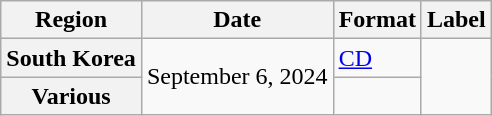<table class="wikitable plainrowheaders">
<tr>
<th scope="col">Region</th>
<th scope="col">Date</th>
<th scope="col">Format</th>
<th scope="col">Label</th>
</tr>
<tr>
<th scope="row">South Korea</th>
<td rowspan="2">September 6, 2024</td>
<td><a href='#'>CD</a></td>
<td rowspan="2"></td>
</tr>
<tr>
<th scope="row">Various</th>
<td></td>
</tr>
</table>
